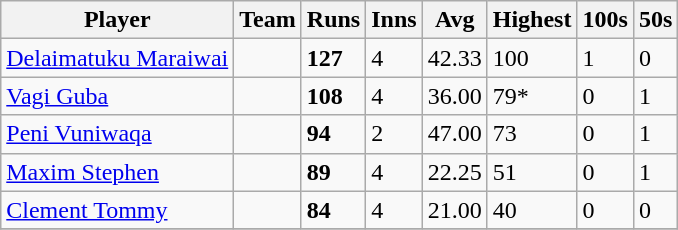<table class="wikitable">
<tr>
<th>Player</th>
<th>Team</th>
<th>Runs</th>
<th>Inns</th>
<th>Avg</th>
<th>Highest</th>
<th>100s</th>
<th>50s</th>
</tr>
<tr>
<td><a href='#'>Delaimatuku Maraiwai</a></td>
<td></td>
<td><strong>127</strong></td>
<td>4</td>
<td>42.33</td>
<td>100</td>
<td>1</td>
<td>0</td>
</tr>
<tr>
<td><a href='#'>Vagi Guba</a></td>
<td></td>
<td><strong>108</strong></td>
<td>4</td>
<td>36.00</td>
<td>79*</td>
<td>0</td>
<td>1</td>
</tr>
<tr>
<td><a href='#'>Peni Vuniwaqa</a></td>
<td></td>
<td><strong>94</strong></td>
<td>2</td>
<td>47.00</td>
<td>73</td>
<td>0</td>
<td>1</td>
</tr>
<tr>
<td><a href='#'>Maxim Stephen</a></td>
<td></td>
<td><strong>89</strong></td>
<td>4</td>
<td>22.25</td>
<td>51</td>
<td>0</td>
<td>1</td>
</tr>
<tr>
<td><a href='#'>Clement Tommy</a></td>
<td></td>
<td><strong>84</strong></td>
<td>4</td>
<td>21.00</td>
<td>40</td>
<td>0</td>
<td>0</td>
</tr>
<tr>
</tr>
</table>
